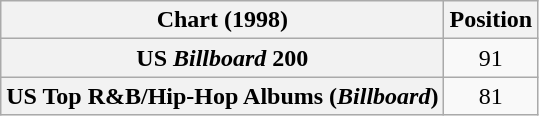<table class="wikitable sortable plainrowheaders" style="text-align:center">
<tr>
<th scope="col">Chart (1998)</th>
<th scope="col">Position</th>
</tr>
<tr>
<th scope="row">US <em>Billboard</em> 200</th>
<td style="text-align:center;">91</td>
</tr>
<tr>
<th scope="row">US Top R&B/Hip-Hop Albums (<em>Billboard</em>)</th>
<td style="text-align:center;">81</td>
</tr>
</table>
